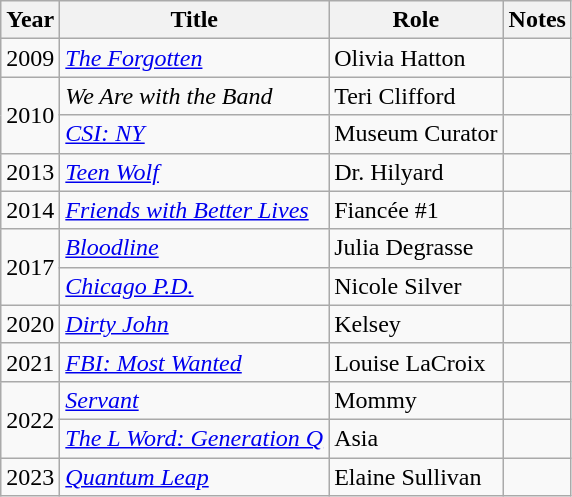<table class="wikitable">
<tr>
<th>Year</th>
<th>Title</th>
<th>Role</th>
<th>Notes</th>
</tr>
<tr>
<td>2009</td>
<td><em><a href='#'>The Forgotten</a></em></td>
<td>Olivia Hatton</td>
<td></td>
</tr>
<tr>
<td rowspan="2">2010</td>
<td><em>We Are with the Band</em></td>
<td>Teri Clifford</td>
<td></td>
</tr>
<tr>
<td><em><a href='#'>CSI: NY</a></em></td>
<td>Museum Curator</td>
<td></td>
</tr>
<tr>
<td>2013</td>
<td><em><a href='#'>Teen Wolf</a></em></td>
<td>Dr. Hilyard</td>
<td></td>
</tr>
<tr>
<td>2014</td>
<td><em><a href='#'>Friends with Better Lives</a></em></td>
<td>Fiancée #1</td>
<td></td>
</tr>
<tr>
<td rowspan="2">2017</td>
<td><em><a href='#'>Bloodline</a></em></td>
<td>Julia Degrasse</td>
<td></td>
</tr>
<tr>
<td><em><a href='#'>Chicago P.D.</a></em></td>
<td>Nicole Silver</td>
<td></td>
</tr>
<tr>
<td>2020</td>
<td><em><a href='#'>Dirty John</a></em></td>
<td>Kelsey</td>
<td></td>
</tr>
<tr>
<td>2021</td>
<td><em><a href='#'>FBI: Most Wanted</a></em></td>
<td>Louise LaCroix</td>
<td></td>
</tr>
<tr>
<td rowspan="2">2022</td>
<td><em><a href='#'>Servant</a></em></td>
<td>Mommy</td>
<td></td>
</tr>
<tr>
<td><em><a href='#'>The L Word: Generation Q</a></em></td>
<td>Asia</td>
<td></td>
</tr>
<tr>
<td>2023</td>
<td><em><a href='#'>Quantum Leap</a></em></td>
<td>Elaine Sullivan</td>
<td></td>
</tr>
</table>
